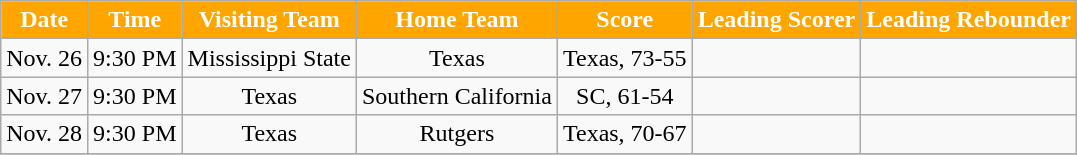<table class="wikitable" style="text-align:center">
<tr>
<th style="background:orange;color:#FFFFFF;">Date</th>
<th style="background:orange;color:#FFFFFF;">Time</th>
<th style="background:orange;color:#FFFFFF;">Visiting Team</th>
<th style="background:orange;color:#FFFFFF;">Home Team</th>
<th style="background:orange;color:#FFFFFF;">Score</th>
<th style="background:orange;color:#FFFFFF;">Leading Scorer</th>
<th style="background:orange;color:#FFFFFF;">Leading Rebounder</th>
</tr>
<tr>
<td>Nov. 26</td>
<td>9:30 PM</td>
<td>Mississippi State</td>
<td>Texas</td>
<td>Texas, 73-55</td>
<td></td>
<td></td>
</tr>
<tr>
<td>Nov. 27</td>
<td>9:30 PM</td>
<td>Texas</td>
<td>Southern California</td>
<td>SC, 61-54</td>
<td></td>
<td></td>
</tr>
<tr>
<td>Nov. 28</td>
<td>9:30 PM</td>
<td>Texas</td>
<td>Rutgers</td>
<td>Texas, 70-67</td>
<td></td>
<td></td>
</tr>
<tr>
</tr>
</table>
